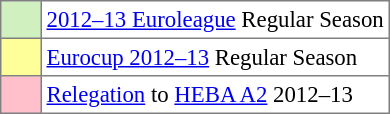<table bgcolor="#f7f8ff" cellpadding="3" cellspacing="0" border="1" style="font-size: 95%; border: gray solid 1px; border-collapse: collapse; text-align:center">
<tr>
<td style="background: #D0F0C0;" width="20"></td>
<td bgcolor="#ffffff" align="left"><a href='#'>2012–13 Euroleague</a> Regular Season</td>
</tr>
<tr>
<td style="background: #FFFF99;" width="20"></td>
<td bgcolor="#ffffff" align="left"><a href='#'>Eurocup 2012–13</a> Regular Season</td>
</tr>
<tr>
<td style="background: #ffc0cb" width="20"></td>
<td bgcolor="#ffffff" align="left"><a href='#'>Relegation</a> to <a href='#'>HEBA A2</a> 2012–13</td>
</tr>
</table>
